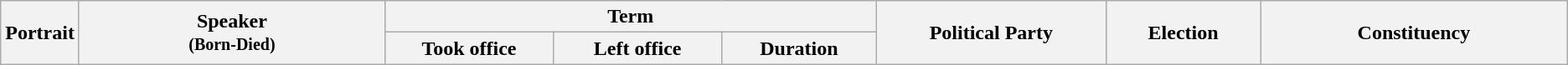<table class="wikitable" style="text-align:center;">
<tr>
<th rowspan=2 colspan=2 width=80px>Portrait</th>
<th rowspan=2 width=20%>Speaker<br><small>(Born-Died)</small></th>
<th colspan=3>Term</th>
<th rowspan=2 width=15%>Political Party</th>
<th rowspan=2 width=10%>Election</th>
<th rowspan=2 width=20%>Constituency</th>
</tr>
<tr>
<th width=11%>Took office</th>
<th width=11%>Left office</th>
<th width=10%>Duration<br>







</th>
</tr>
</table>
